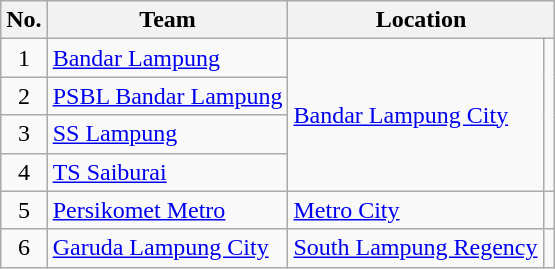<table class="wikitable">
<tr>
<th>No.</th>
<th>Team</th>
<th colspan=2>Location</th>
</tr>
<tr>
<td align=center>1</td>
<td><a href='#'>Bandar Lampung</a></td>
<td rowspan=4><a href='#'>Bandar Lampung City</a></td>
<td rowspan=4></td>
</tr>
<tr>
<td align=center>2</td>
<td><a href='#'>PSBL Bandar Lampung</a></td>
</tr>
<tr>
<td align=center>3</td>
<td><a href='#'>SS Lampung</a></td>
</tr>
<tr>
<td align=center>4</td>
<td><a href='#'>TS Saiburai</a></td>
</tr>
<tr>
<td align=center>5</td>
<td><a href='#'>Persikomet Metro</a></td>
<td><a href='#'>Metro City</a></td>
<td></td>
</tr>
<tr>
<td align=center>6</td>
<td><a href='#'>Garuda Lampung City</a></td>
<td><a href='#'>South Lampung Regency</a></td>
<td></td>
</tr>
</table>
